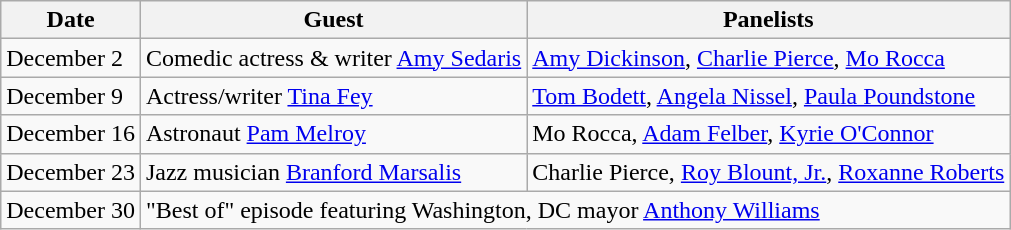<table class="wikitable">
<tr>
<th>Date</th>
<th>Guest</th>
<th>Panelists</th>
</tr>
<tr>
<td>December 2</td>
<td>Comedic actress & writer <a href='#'>Amy Sedaris</a></td>
<td><a href='#'>Amy Dickinson</a>, <a href='#'>Charlie Pierce</a>, <a href='#'>Mo Rocca</a></td>
</tr>
<tr>
<td>December 9</td>
<td>Actress/writer <a href='#'>Tina Fey</a></td>
<td><a href='#'>Tom Bodett</a>, <a href='#'>Angela Nissel</a>, <a href='#'>Paula Poundstone</a></td>
</tr>
<tr>
<td>December 16</td>
<td>Astronaut <a href='#'>Pam Melroy</a></td>
<td>Mo Rocca, <a href='#'>Adam Felber</a>, <a href='#'>Kyrie O'Connor</a></td>
</tr>
<tr>
<td>December 23</td>
<td>Jazz musician <a href='#'>Branford Marsalis</a></td>
<td>Charlie Pierce, <a href='#'>Roy Blount, Jr.</a>, <a href='#'>Roxanne Roberts</a></td>
</tr>
<tr>
<td>December 30</td>
<td colspan=2>"Best of" episode featuring Washington, DC mayor <a href='#'>Anthony Williams</a></td>
</tr>
</table>
